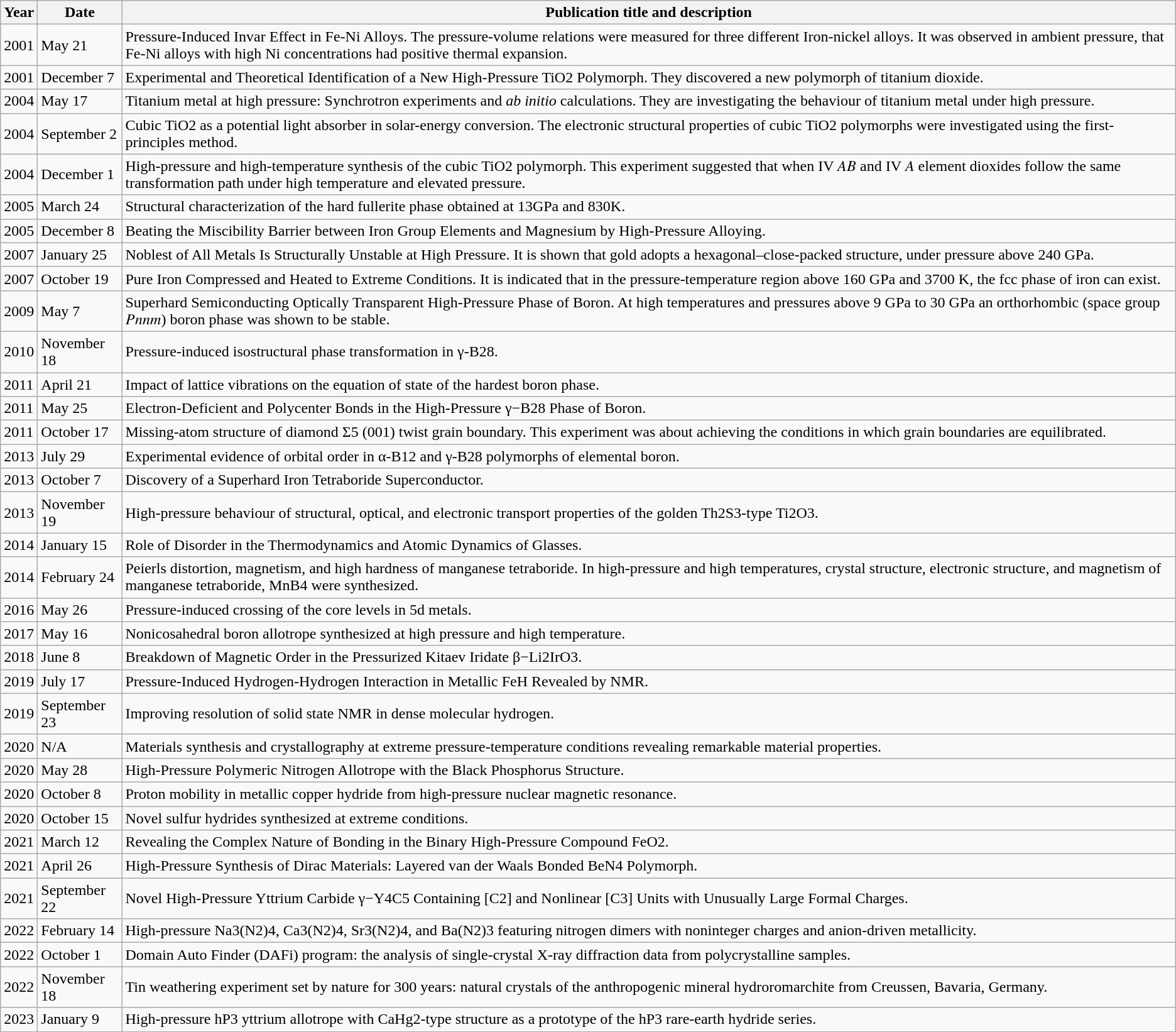<table class="wikitable">
<tr>
<th>Year</th>
<th>Date</th>
<th>Publication title and description</th>
</tr>
<tr>
<td>2001</td>
<td>May 21</td>
<td>Pressure-Induced Invar Effect in Fe-Ni Alloys. The pressure-volume relations were measured for three different Iron-nickel alloys. It was observed in ambient pressure, that Fe-Ni alloys with high Ni concentrations had positive thermal expansion.</td>
</tr>
<tr>
<td>2001</td>
<td>December 7</td>
<td>Experimental and Theoretical Identification of a New High-Pressure TiO2 Polymorph. They discovered a new polymorph of titanium dioxide.</td>
</tr>
<tr>
<td>2004</td>
<td>May 17</td>
<td>Titanium metal at high pressure: Synchrotron experiments and <em>ab initio</em> calculations. They are investigating the behaviour of titanium metal under high pressure.</td>
</tr>
<tr>
<td>2004</td>
<td>September 2</td>
<td>Cubic TiO2 as a potential light absorber in solar-energy conversion. The electronic structural properties of cubic TiO2 polymorphs were investigated using the first-principles method.</td>
</tr>
<tr>
<td>2004</td>
<td>December 1</td>
<td>High-pressure and high-temperature synthesis of the cubic TiO2 polymorph. This experiment suggested that when IV 𝐴⁢𝐵 and IV 𝐴 element dioxides follow the same transformation path under high temperature and elevated pressure.</td>
</tr>
<tr>
<td>2005</td>
<td>March 24</td>
<td>Structural characterization of the hard fullerite phase obtained at 13GPa and 830K.</td>
</tr>
<tr>
<td>2005</td>
<td>December 8</td>
<td>Beating the Miscibility Barrier between Iron Group Elements and Magnesium by High-Pressure Alloying.</td>
</tr>
<tr>
<td>2007</td>
<td>January 25</td>
<td>Noblest of All Metals Is Structurally Unstable at High Pressure. It is shown that gold adopts a hexagonal–close-packed structure, under pressure above 240 GPa.</td>
</tr>
<tr>
<td>2007</td>
<td>October 19</td>
<td>Pure Iron Compressed and Heated to Extreme Conditions. It is indicated that in the pressure-temperature region above 160 GPa and 3700 K, the fcc phase of iron can exist.</td>
</tr>
<tr>
<td>2009</td>
<td>May 7</td>
<td>Superhard Semiconducting Optically Transparent High-Pressure Phase of Boron. At high temperatures and pressures above 9 GPa to 30 GPa an orthorhombic (space group 𝑃⁢𝑛⁢𝑛⁢𝑚) boron phase was shown to be stable.</td>
</tr>
<tr>
<td>2010</td>
<td>November 18</td>
<td>Pressure-induced isostructural phase transformation in γ-B28.</td>
</tr>
<tr>
<td>2011</td>
<td>April 21</td>
<td>Impact of lattice vibrations on the equation of state of the hardest boron phase.</td>
</tr>
<tr>
<td>2011</td>
<td>May 25</td>
<td>Electron-Deficient and Polycenter Bonds in the High-Pressure γ−B28 Phase of Boron.</td>
</tr>
<tr>
<td>2011</td>
<td>October 17</td>
<td>Missing-atom structure of diamond Σ5 (001) twist grain boundary. This experiment was about achieving the conditions in which grain boundaries are equilibrated.</td>
</tr>
<tr>
<td>2013</td>
<td>July 29</td>
<td>Experimental evidence of orbital order in α-B12 and γ-B28 polymorphs of elemental boron.</td>
</tr>
<tr>
<td>2013</td>
<td>October 7</td>
<td>Discovery of a Superhard Iron Tetraboride Superconductor.</td>
</tr>
<tr>
<td>2013</td>
<td>November 19</td>
<td>High-pressure behaviour of structural, optical, and electronic transport properties of the golden Th2S3-type Ti2O3.</td>
</tr>
<tr>
<td>2014</td>
<td>January 15</td>
<td>Role of Disorder in the Thermodynamics and Atomic Dynamics of Glasses.</td>
</tr>
<tr>
<td>2014</td>
<td>February 24</td>
<td>Peierls distortion, magnetism, and high hardness of manganese tetraboride. In high-pressure and high temperatures, crystal structure, electronic structure, and magnetism of manganese tetraboride, MnB4 were synthesized.</td>
</tr>
<tr>
<td>2016</td>
<td>May 26</td>
<td>Pressure-induced crossing of the core levels in 5d metals.</td>
</tr>
<tr>
<td>2017</td>
<td>May 16</td>
<td>Nonicosahedral boron allotrope synthesized at high pressure and high temperature.</td>
</tr>
<tr>
<td>2018</td>
<td>June 8</td>
<td>Breakdown of Magnetic Order in the Pressurized Kitaev Iridate β−Li2IrO3.</td>
</tr>
<tr>
<td>2019</td>
<td>July 17</td>
<td>Pressure-Induced Hydrogen-Hydrogen Interaction in Metallic FeH Revealed by NMR.</td>
</tr>
<tr>
<td>2019</td>
<td>September 23</td>
<td>Improving resolution of solid state NMR in dense molecular hydrogen.</td>
</tr>
<tr>
<td>2020</td>
<td>N/A</td>
<td>Materials synthesis and crystallography at extreme pressure-temperature conditions revealing remarkable material properties.</td>
</tr>
<tr>
<td>2020</td>
<td>May 28</td>
<td>High-Pressure Polymeric Nitrogen Allotrope with the Black Phosphorus Structure.</td>
</tr>
<tr>
<td>2020</td>
<td>October 8</td>
<td>Proton mobility in metallic copper hydride from high-pressure nuclear magnetic resonance.</td>
</tr>
<tr>
<td>2020</td>
<td>October 15</td>
<td>Novel sulfur hydrides synthesized at extreme conditions.</td>
</tr>
<tr>
<td>2021</td>
<td>March 12</td>
<td>Revealing the Complex Nature of Bonding in the Binary High-Pressure Compound FeO2.</td>
</tr>
<tr>
<td>2021</td>
<td>April 26</td>
<td>High-Pressure Synthesis of Dirac Materials: Layered van der Waals Bonded BeN4 Polymorph.</td>
</tr>
<tr>
<td>2021</td>
<td>September 22</td>
<td>Novel High-Pressure Yttrium Carbide γ−Y4C5 Containing [C2] and Nonlinear [C3] Units with Unusually Large Formal Charges.</td>
</tr>
<tr>
<td>2022</td>
<td>February 14</td>
<td>High-pressure Na3(N2)4, Ca3(N2)4, Sr3(N2)4, and Ba(N2)3 featuring nitrogen dimers with noninteger charges and anion-driven metallicity.</td>
</tr>
<tr>
<td>2022</td>
<td>October 1</td>
<td>Domain Auto Finder (DAFi) program: the analysis of single-crystal X-ray diffraction data from polycrystalline samples.</td>
</tr>
<tr>
<td>2022</td>
<td>November 18</td>
<td>Tin weathering experiment set by nature for 300 years: natural crystals of the anthropogenic mineral hydroromarchite from Creussen, Bavaria, Germany.</td>
</tr>
<tr>
<td>2023</td>
<td>January 9</td>
<td>High-pressure hP3 yttrium allotrope with CaHg2-type structure as a prototype of the hP3 rare-earth hydride series.</td>
</tr>
</table>
